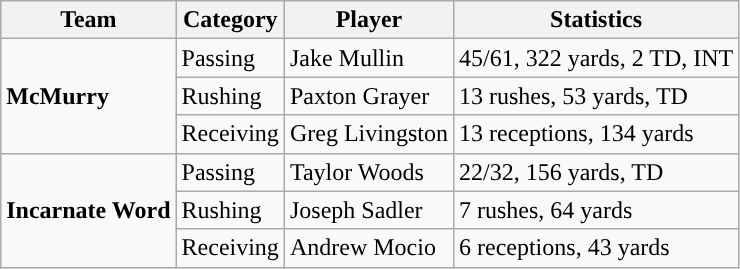<table class="wikitable" style="float: left;">
<tr>
<th>Team</th>
<th>Category</th>
<th>Player</th>
<th>Statistics</th>
</tr>
<tr>
<td rowspan=3><strong>McMurry</strong></td>
<td>Passing</td>
<td>Jake Mullin</td>
<td>45/61, 322 yards, 2 TD, INT</td>
</tr>
<tr>
<td>Rushing</td>
<td>Paxton Grayer</td>
<td>13 rushes, 53 yards, TD</td>
</tr>
<tr>
<td>Receiving</td>
<td>Greg Livingston</td>
<td>13 receptions, 134 yards</td>
</tr>
<tr>
<td rowspan=3><strong>Incarnate Word</strong></td>
<td>Passing</td>
<td>Taylor Woods</td>
<td>22/32, 156 yards, TD</td>
</tr>
<tr>
<td>Rushing</td>
<td>Joseph Sadler</td>
<td>7 rushes, 64 yards</td>
</tr>
<tr>
<td>Receiving</td>
<td>Andrew Mocio</td>
<td>6 receptions, 43 yards</td>
</tr>
</table>
